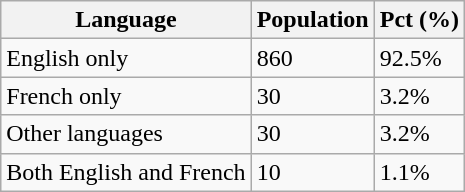<table class="wikitable">
<tr>
<th>Language</th>
<th>Population</th>
<th>Pct (%)</th>
</tr>
<tr>
<td>English only</td>
<td>860</td>
<td>92.5%</td>
</tr>
<tr>
<td>French only</td>
<td>30</td>
<td>3.2%</td>
</tr>
<tr>
<td>Other languages</td>
<td>30</td>
<td>3.2%</td>
</tr>
<tr>
<td>Both English and French</td>
<td>10</td>
<td>1.1%</td>
</tr>
</table>
